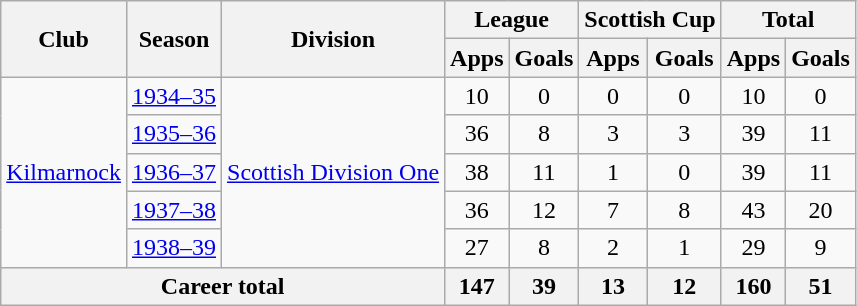<table class="wikitable" style="text-align:center;">
<tr>
<th rowspan="2">Club</th>
<th rowspan="2">Season</th>
<th rowspan="2">Division</th>
<th colspan="2">League</th>
<th colspan="2">Scottish Cup</th>
<th colspan="2">Total</th>
</tr>
<tr>
<th>Apps</th>
<th>Goals</th>
<th>Apps</th>
<th>Goals</th>
<th>Apps</th>
<th>Goals</th>
</tr>
<tr>
<td rowspan="5"><a href='#'>Kilmarnock</a></td>
<td><a href='#'>1934–35</a></td>
<td rowspan="5"><a href='#'>Scottish Division One</a></td>
<td>10</td>
<td>0</td>
<td>0</td>
<td>0</td>
<td>10</td>
<td>0</td>
</tr>
<tr>
<td><a href='#'>1935–36</a></td>
<td>36</td>
<td>8</td>
<td>3</td>
<td>3</td>
<td>39</td>
<td>11</td>
</tr>
<tr>
<td><a href='#'>1936–37</a></td>
<td>38</td>
<td>11</td>
<td>1</td>
<td>0</td>
<td>39</td>
<td>11</td>
</tr>
<tr>
<td><a href='#'>1937–38</a></td>
<td>36</td>
<td>12</td>
<td>7</td>
<td>8</td>
<td>43</td>
<td>20</td>
</tr>
<tr>
<td><a href='#'>1938–39</a></td>
<td>27</td>
<td>8</td>
<td>2</td>
<td>1</td>
<td>29</td>
<td>9</td>
</tr>
<tr>
<th colspan="3">Career total</th>
<th>147</th>
<th>39</th>
<th>13</th>
<th>12</th>
<th>160</th>
<th>51</th>
</tr>
</table>
